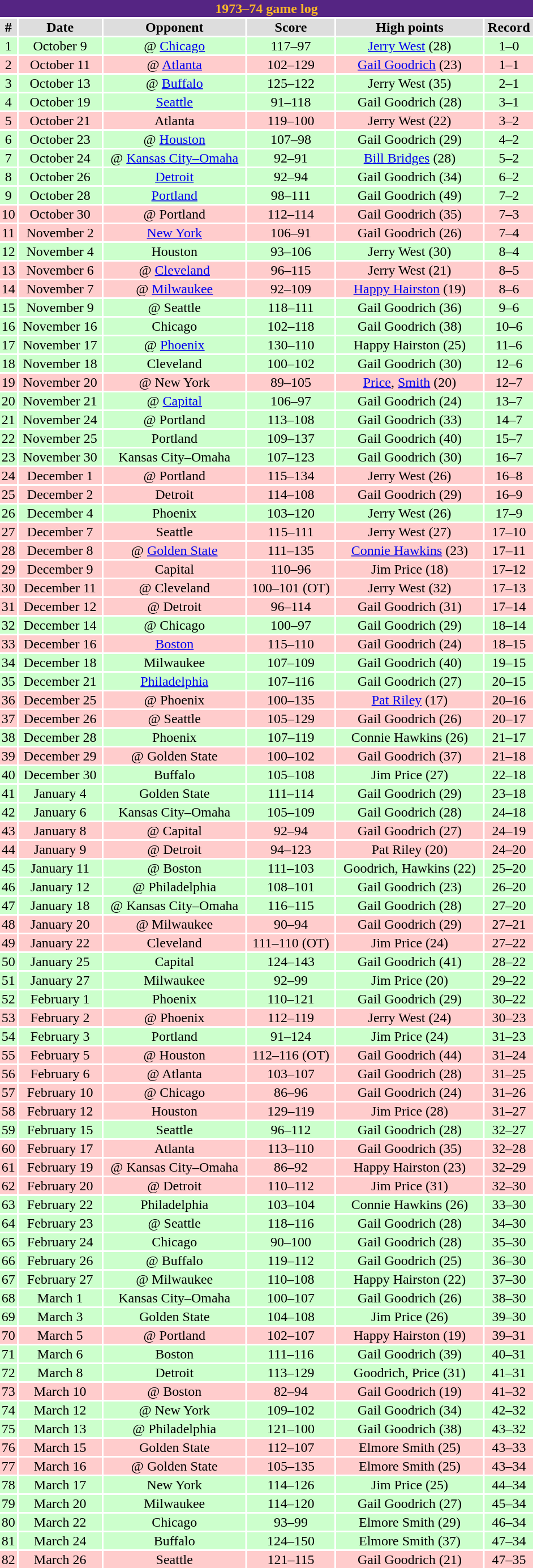<table class="toccolours collapsible" width=50% style="clear:both; margin:1.5em auto; text-align:center">
<tr>
<th colspan=11 style="background:#552583; color:#FDB927;">1973–74 game log</th>
</tr>
<tr align="center" bgcolor="#dddddd">
<td><strong>#</strong></td>
<td><strong>Date</strong></td>
<td><strong>Opponent</strong></td>
<td><strong>Score</strong></td>
<td><strong>High points</strong></td>
<td><strong>Record</strong></td>
</tr>
<tr align="center" bgcolor="ccffcc">
<td>1</td>
<td>October 9</td>
<td>@ <a href='#'>Chicago</a></td>
<td>117–97</td>
<td><a href='#'>Jerry West</a> (28)</td>
<td>1–0</td>
</tr>
<tr align="center" bgcolor="ffcccc">
<td>2</td>
<td>October 11</td>
<td>@ <a href='#'>Atlanta</a></td>
<td>102–129</td>
<td><a href='#'>Gail Goodrich</a> (23)</td>
<td>1–1</td>
</tr>
<tr align="center" bgcolor="ccffcc">
<td>3</td>
<td>October 13</td>
<td>@ <a href='#'>Buffalo</a></td>
<td>125–122</td>
<td>Jerry West (35)</td>
<td>2–1</td>
</tr>
<tr align="center" bgcolor="ccffcc">
<td>4</td>
<td>October 19</td>
<td><a href='#'>Seattle</a></td>
<td>91–118</td>
<td>Gail Goodrich (28)</td>
<td>3–1</td>
</tr>
<tr align="center" bgcolor="ffcccc">
<td>5</td>
<td>October 21</td>
<td>Atlanta</td>
<td>119–100</td>
<td>Jerry West (22)</td>
<td>3–2</td>
</tr>
<tr align="center" bgcolor="ccffcc">
<td>6</td>
<td>October 23</td>
<td>@ <a href='#'>Houston</a></td>
<td>107–98</td>
<td>Gail Goodrich (29)</td>
<td>4–2</td>
</tr>
<tr align="center" bgcolor="ccffcc">
<td>7</td>
<td>October 24</td>
<td>@ <a href='#'>Kansas City–Omaha</a></td>
<td>92–91</td>
<td><a href='#'>Bill Bridges</a> (28)</td>
<td>5–2</td>
</tr>
<tr align="center" bgcolor="ccffcc">
<td>8</td>
<td>October 26</td>
<td><a href='#'>Detroit</a></td>
<td>92–94</td>
<td>Gail Goodrich (34)</td>
<td>6–2</td>
</tr>
<tr align="center" bgcolor="ccffcc">
<td>9</td>
<td>October 28</td>
<td><a href='#'>Portland</a></td>
<td>98–111</td>
<td>Gail Goodrich (49)</td>
<td>7–2</td>
</tr>
<tr align="center" bgcolor="ffcccc">
<td>10</td>
<td>October 30</td>
<td>@ Portland</td>
<td>112–114</td>
<td>Gail Goodrich (35)</td>
<td>7–3</td>
</tr>
<tr align="center" bgcolor="ffcccc">
<td>11</td>
<td>November 2</td>
<td><a href='#'>New York</a></td>
<td>106–91</td>
<td>Gail Goodrich (26)</td>
<td>7–4</td>
</tr>
<tr align="center" bgcolor="ccffcc">
<td>12</td>
<td>November 4</td>
<td>Houston</td>
<td>93–106</td>
<td>Jerry West (30)</td>
<td>8–4</td>
</tr>
<tr align="center" bgcolor="ffcccc">
<td>13</td>
<td>November 6</td>
<td>@ <a href='#'>Cleveland</a></td>
<td>96–115</td>
<td>Jerry West (21)</td>
<td>8–5</td>
</tr>
<tr align="center" bgcolor="ffcccc">
<td>14</td>
<td>November 7</td>
<td>@ <a href='#'>Milwaukee</a></td>
<td>92–109</td>
<td><a href='#'>Happy Hairston</a> (19)</td>
<td>8–6</td>
</tr>
<tr align="center" bgcolor="ccffcc">
<td>15</td>
<td>November 9</td>
<td>@ Seattle</td>
<td>118–111</td>
<td>Gail Goodrich (36)</td>
<td>9–6</td>
</tr>
<tr align="center" bgcolor="ccffcc">
<td>16</td>
<td>November 16</td>
<td>Chicago</td>
<td>102–118</td>
<td>Gail Goodrich (38)</td>
<td>10–6</td>
</tr>
<tr align="center" bgcolor="ccffcc">
<td>17</td>
<td>November 17</td>
<td>@ <a href='#'>Phoenix</a></td>
<td>130–110</td>
<td>Happy Hairston (25)</td>
<td>11–6</td>
</tr>
<tr align="center" bgcolor="ccffcc">
<td>18</td>
<td>November 18</td>
<td>Cleveland</td>
<td>100–102</td>
<td>Gail Goodrich (30)</td>
<td>12–6</td>
</tr>
<tr align="center" bgcolor="ffcccc">
<td>19</td>
<td>November 20</td>
<td>@ New York</td>
<td>89–105</td>
<td><a href='#'>Price</a>, <a href='#'>Smith</a> (20)</td>
<td>12–7</td>
</tr>
<tr align="center" bgcolor="ccffcc">
<td>20</td>
<td>November 21</td>
<td>@ <a href='#'>Capital</a></td>
<td>106–97</td>
<td>Gail Goodrich (24)</td>
<td>13–7</td>
</tr>
<tr align="center" bgcolor="ccffcc">
<td>21</td>
<td>November 24</td>
<td>@ Portland</td>
<td>113–108</td>
<td>Gail Goodrich (33)</td>
<td>14–7</td>
</tr>
<tr align="center" bgcolor="ccffcc">
<td>22</td>
<td>November 25</td>
<td>Portland</td>
<td>109–137</td>
<td>Gail Goodrich (40)</td>
<td>15–7</td>
</tr>
<tr align="center" bgcolor="ccffcc">
<td>23</td>
<td>November 30</td>
<td>Kansas City–Omaha</td>
<td>107–123</td>
<td>Gail Goodrich (30)</td>
<td>16–7</td>
</tr>
<tr align="center" bgcolor="ffcccc">
<td>24</td>
<td>December 1</td>
<td>@ Portland</td>
<td>115–134</td>
<td>Jerry West (26)</td>
<td>16–8</td>
</tr>
<tr align="center" bgcolor="ffcccc">
<td>25</td>
<td>December 2</td>
<td>Detroit</td>
<td>114–108</td>
<td>Gail Goodrich (29)</td>
<td>16–9</td>
</tr>
<tr align="center" bgcolor="ccffcc">
<td>26</td>
<td>December 4</td>
<td>Phoenix</td>
<td>103–120</td>
<td>Jerry West (26)</td>
<td>17–9</td>
</tr>
<tr align="center" bgcolor="ffcccc">
<td>27</td>
<td>December 7</td>
<td>Seattle</td>
<td>115–111</td>
<td>Jerry West (27)</td>
<td>17–10</td>
</tr>
<tr align="center" bgcolor="ffcccc">
<td>28</td>
<td>December 8</td>
<td>@ <a href='#'>Golden State</a></td>
<td>111–135</td>
<td><a href='#'>Connie Hawkins</a> (23)</td>
<td>17–11</td>
</tr>
<tr align="center" bgcolor="ffcccc">
<td>29</td>
<td>December 9</td>
<td>Capital</td>
<td>110–96</td>
<td>Jim Price (18)</td>
<td>17–12</td>
</tr>
<tr align="center" bgcolor="ffcccc">
<td>30</td>
<td>December 11</td>
<td>@ Cleveland</td>
<td>100–101 (OT)</td>
<td>Jerry West (32)</td>
<td>17–13</td>
</tr>
<tr align="center" bgcolor="ffcccc">
<td>31</td>
<td>December 12</td>
<td>@ Detroit</td>
<td>96–114</td>
<td>Gail Goodrich (31)</td>
<td>17–14</td>
</tr>
<tr align="center" bgcolor="ccffcc">
<td>32</td>
<td>December 14</td>
<td>@ Chicago</td>
<td>100–97</td>
<td>Gail Goodrich (29)</td>
<td>18–14</td>
</tr>
<tr align="center" bgcolor="ffcccc">
<td>33</td>
<td>December 16</td>
<td><a href='#'>Boston</a></td>
<td>115–110</td>
<td>Gail Goodrich (24)</td>
<td>18–15</td>
</tr>
<tr align="center" bgcolor="ccffcc">
<td>34</td>
<td>December 18</td>
<td>Milwaukee</td>
<td>107–109</td>
<td>Gail Goodrich (40)</td>
<td>19–15</td>
</tr>
<tr align="center" bgcolor="ccffcc">
<td>35</td>
<td>December 21</td>
<td><a href='#'>Philadelphia</a></td>
<td>107–116</td>
<td>Gail Goodrich (27)</td>
<td>20–15</td>
</tr>
<tr align="center" bgcolor="ffcccc">
<td>36</td>
<td>December 25</td>
<td>@ Phoenix</td>
<td>100–135</td>
<td><a href='#'>Pat Riley</a> (17)</td>
<td>20–16</td>
</tr>
<tr align="center" bgcolor="ffcccc">
<td>37</td>
<td>December 26</td>
<td>@ Seattle</td>
<td>105–129</td>
<td>Gail Goodrich (26)</td>
<td>20–17</td>
</tr>
<tr align="center" bgcolor="ccffcc">
<td>38</td>
<td>December 28</td>
<td>Phoenix</td>
<td>107–119</td>
<td>Connie Hawkins (26)</td>
<td>21–17</td>
</tr>
<tr align="center" bgcolor="ffcccc">
<td>39</td>
<td>December 29</td>
<td>@ Golden State</td>
<td>100–102</td>
<td>Gail Goodrich (37)</td>
<td>21–18</td>
</tr>
<tr align="center" bgcolor="ccffcc">
<td>40</td>
<td>December 30</td>
<td>Buffalo</td>
<td>105–108</td>
<td>Jim Price (27)</td>
<td>22–18</td>
</tr>
<tr align="center" bgcolor="ccffcc">
<td>41</td>
<td>January 4</td>
<td>Golden State</td>
<td>111–114</td>
<td>Gail Goodrich (29)</td>
<td>23–18</td>
</tr>
<tr align="center" bgcolor="ccffcc">
<td>42</td>
<td>January 6</td>
<td>Kansas City–Omaha</td>
<td>105–109</td>
<td>Gail Goodrich (28)</td>
<td>24–18</td>
</tr>
<tr align="center" bgcolor="ffcccc">
<td>43</td>
<td>January 8</td>
<td>@ Capital</td>
<td>92–94</td>
<td>Gail Goodrich (27)</td>
<td>24–19</td>
</tr>
<tr align="center" bgcolor="ffcccc">
<td>44</td>
<td>January 9</td>
<td>@ Detroit</td>
<td>94–123</td>
<td>Pat Riley (20)</td>
<td>24–20</td>
</tr>
<tr align="center" bgcolor="ccffcc">
<td>45</td>
<td>January 11</td>
<td>@ Boston</td>
<td>111–103</td>
<td>Goodrich, Hawkins (22)</td>
<td>25–20</td>
</tr>
<tr align="center" bgcolor="ccffcc">
<td>46</td>
<td>January 12</td>
<td>@ Philadelphia</td>
<td>108–101</td>
<td>Gail Goodrich (23)</td>
<td>26–20</td>
</tr>
<tr align="center" bgcolor="ccffcc">
<td>47</td>
<td>January 18</td>
<td>@ Kansas City–Omaha</td>
<td>116–115</td>
<td>Gail Goodrich (28)</td>
<td>27–20</td>
</tr>
<tr align="center" bgcolor="ffcccc">
<td>48</td>
<td>January 20</td>
<td>@ Milwaukee</td>
<td>90–94</td>
<td>Gail Goodrich (29)</td>
<td>27–21</td>
</tr>
<tr align="center" bgcolor="ffcccc">
<td>49</td>
<td>January 22</td>
<td>Cleveland</td>
<td>111–110 (OT)</td>
<td>Jim Price (24)</td>
<td>27–22</td>
</tr>
<tr align="center" bgcolor="ccffcc">
<td>50</td>
<td>January 25</td>
<td>Capital</td>
<td>124–143</td>
<td>Gail Goodrich (41)</td>
<td>28–22</td>
</tr>
<tr align="center" bgcolor="ccffcc">
<td>51</td>
<td>January 27</td>
<td>Milwaukee</td>
<td>92–99</td>
<td>Jim Price (20)</td>
<td>29–22</td>
</tr>
<tr align="center" bgcolor="ccffcc">
<td>52</td>
<td>February 1</td>
<td>Phoenix</td>
<td>110–121</td>
<td>Gail Goodrich (29)</td>
<td>30–22</td>
</tr>
<tr align="center" bgcolor="ffcccc">
<td>53</td>
<td>February 2</td>
<td>@ Phoenix</td>
<td>112–119</td>
<td>Jerry West (24)</td>
<td>30–23</td>
</tr>
<tr align="center" bgcolor="ccffcc">
<td>54</td>
<td>February 3</td>
<td>Portland</td>
<td>91–124</td>
<td>Jim Price (24)</td>
<td>31–23</td>
</tr>
<tr align="center" bgcolor="ffcccc">
<td>55</td>
<td>February 5</td>
<td>@ Houston</td>
<td>112–116 (OT)</td>
<td>Gail Goodrich (44)</td>
<td>31–24</td>
</tr>
<tr align="center" bgcolor="ffcccc">
<td>56</td>
<td>February 6</td>
<td>@ Atlanta</td>
<td>103–107</td>
<td>Gail Goodrich (28)</td>
<td>31–25</td>
</tr>
<tr align="center" bgcolor="ffcccc">
<td>57</td>
<td>February 10</td>
<td>@ Chicago</td>
<td>86–96</td>
<td>Gail Goodrich (24)</td>
<td>31–26</td>
</tr>
<tr align="center" bgcolor="ffcccc">
<td>58</td>
<td>February 12</td>
<td>Houston</td>
<td>129–119</td>
<td>Jim Price (28)</td>
<td>31–27</td>
</tr>
<tr align="center" bgcolor="ccffcc">
<td>59</td>
<td>February 15</td>
<td>Seattle</td>
<td>96–112</td>
<td>Gail Goodrich (28)</td>
<td>32–27</td>
</tr>
<tr align="center" bgcolor="ffcccc">
<td>60</td>
<td>February 17</td>
<td>Atlanta</td>
<td>113–110</td>
<td>Gail Goodrich (35)</td>
<td>32–28</td>
</tr>
<tr align="center" bgcolor="ffcccc">
<td>61</td>
<td>February 19</td>
<td>@ Kansas City–Omaha</td>
<td>86–92</td>
<td>Happy Hairston (23)</td>
<td>32–29</td>
</tr>
<tr align="center" bgcolor="ffcccc">
<td>62</td>
<td>February 20</td>
<td>@ Detroit</td>
<td>110–112</td>
<td>Jim Price (31)</td>
<td>32–30</td>
</tr>
<tr align="center" bgcolor="ccffcc">
<td>63</td>
<td>February 22</td>
<td>Philadelphia</td>
<td>103–104</td>
<td>Connie Hawkins (26)</td>
<td>33–30</td>
</tr>
<tr align="center" bgcolor="ccffcc">
<td>64</td>
<td>February 23</td>
<td>@ Seattle</td>
<td>118–116</td>
<td>Gail Goodrich (28)</td>
<td>34–30</td>
</tr>
<tr align="center" bgcolor="ccffcc">
<td>65</td>
<td>February 24</td>
<td>Chicago</td>
<td>90–100</td>
<td>Gail Goodrich (28)</td>
<td>35–30</td>
</tr>
<tr align="center" bgcolor="ccffcc">
<td>66</td>
<td>February 26</td>
<td>@ Buffalo</td>
<td>119–112</td>
<td>Gail Goodrich (25)</td>
<td>36–30</td>
</tr>
<tr align="center" bgcolor="ccffcc">
<td>67</td>
<td>February 27</td>
<td>@ Milwaukee</td>
<td>110–108</td>
<td>Happy Hairston (22)</td>
<td>37–30</td>
</tr>
<tr align="center" bgcolor="ccffcc">
<td>68</td>
<td>March 1</td>
<td>Kansas City–Omaha</td>
<td>100–107</td>
<td>Gail Goodrich (26)</td>
<td>38–30</td>
</tr>
<tr align="center" bgcolor="ccffcc">
<td>69</td>
<td>March 3</td>
<td>Golden State</td>
<td>104–108</td>
<td>Jim Price (26)</td>
<td>39–30</td>
</tr>
<tr align="center" bgcolor="ffcccc">
<td>70</td>
<td>March 5</td>
<td>@ Portland</td>
<td>102–107</td>
<td>Happy Hairston (19)</td>
<td>39–31</td>
</tr>
<tr align="center" bgcolor="ccffcc">
<td>71</td>
<td>March 6</td>
<td>Boston</td>
<td>111–116</td>
<td>Gail Goodrich (39)</td>
<td>40–31</td>
</tr>
<tr align="center" bgcolor="ccffcc">
<td>72</td>
<td>March 8</td>
<td>Detroit</td>
<td>113–129</td>
<td>Goodrich, Price (31)</td>
<td>41–31</td>
</tr>
<tr align="center" bgcolor="ffcccc">
<td>73</td>
<td>March 10</td>
<td>@ Boston</td>
<td>82–94</td>
<td>Gail Goodrich (19)</td>
<td>41–32</td>
</tr>
<tr align="center" bgcolor="ccffcc">
<td>74</td>
<td>March 12</td>
<td>@ New York</td>
<td>109–102</td>
<td>Gail Goodrich (34)</td>
<td>42–32</td>
</tr>
<tr align="center" bgcolor="ccffcc">
<td>75</td>
<td>March 13</td>
<td>@ Philadelphia</td>
<td>121–100</td>
<td>Gail Goodrich (38)</td>
<td>43–32</td>
</tr>
<tr align="center" bgcolor="ffcccc">
<td>76</td>
<td>March 15</td>
<td>Golden State</td>
<td>112–107</td>
<td>Elmore Smith (25)</td>
<td>43–33</td>
</tr>
<tr align="center" bgcolor="ffcccc">
<td>77</td>
<td>March 16</td>
<td>@ Golden State</td>
<td>105–135</td>
<td>Elmore Smith (25)</td>
<td>43–34</td>
</tr>
<tr align="center" bgcolor="ccffcc">
<td>78</td>
<td>March 17</td>
<td>New York</td>
<td>114–126</td>
<td>Jim Price (25)</td>
<td>44–34</td>
</tr>
<tr align="center" bgcolor="ccffcc">
<td>79</td>
<td>March 20</td>
<td>Milwaukee</td>
<td>114–120</td>
<td>Gail Goodrich (27)</td>
<td>45–34</td>
</tr>
<tr align="center" bgcolor="ccffcc">
<td>80</td>
<td>March 22</td>
<td>Chicago</td>
<td>93–99</td>
<td>Elmore Smith (29)</td>
<td>46–34</td>
</tr>
<tr align="center" bgcolor="ccffcc">
<td>81</td>
<td>March 24</td>
<td>Buffalo</td>
<td>124–150</td>
<td>Elmore Smith (37)</td>
<td>47–34</td>
</tr>
<tr align="center" bgcolor="ffcccc">
<td>82</td>
<td>March 26</td>
<td>Seattle</td>
<td>121–115</td>
<td>Gail Goodrich (21)</td>
<td>47–35</td>
</tr>
</table>
